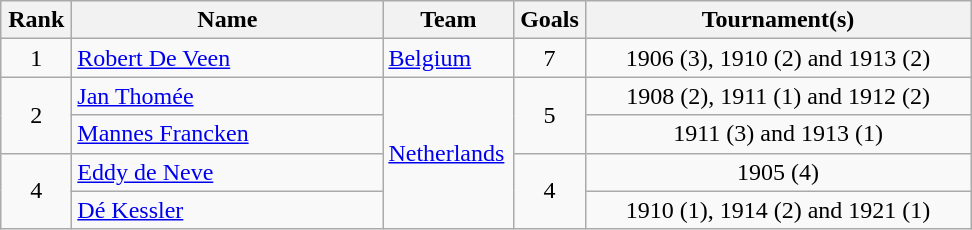<table class="wikitable" style="text-align: center;">
<tr>
<th style="width: 40px;">Rank</th>
<th style="width: 200px;">Name</th>
<th style="width: 80px;">Team</th>
<th style="width: 40px;">Goals</th>
<th style="width: 250px;">Tournament(s)</th>
</tr>
<tr>
<td>1</td>
<td align="left"> <a href='#'>Robert De Veen</a></td>
<td align="left"><a href='#'>Belgium</a></td>
<td>7</td>
<td>1906 (3), 1910 (2) and 1913 (2)</td>
</tr>
<tr>
<td rowspan="2">2</td>
<td align="left"> <a href='#'>Jan Thomée</a></td>
<td rowspan="4" align="left"><a href='#'>Netherlands</a></td>
<td rowspan="2">5</td>
<td>1908 (2), 1911 (1) and 1912 (2)</td>
</tr>
<tr>
<td align="left"> <a href='#'>Mannes Francken</a></td>
<td>1911 (3) and 1913 (1)</td>
</tr>
<tr>
<td rowspan="2">4</td>
<td align="left"> <a href='#'>Eddy de Neve</a></td>
<td rowspan="2">4</td>
<td>1905 (4)</td>
</tr>
<tr>
<td align="left"> <a href='#'>Dé Kessler</a></td>
<td>1910 (1), 1914 (2) and 1921 (1)</td>
</tr>
</table>
